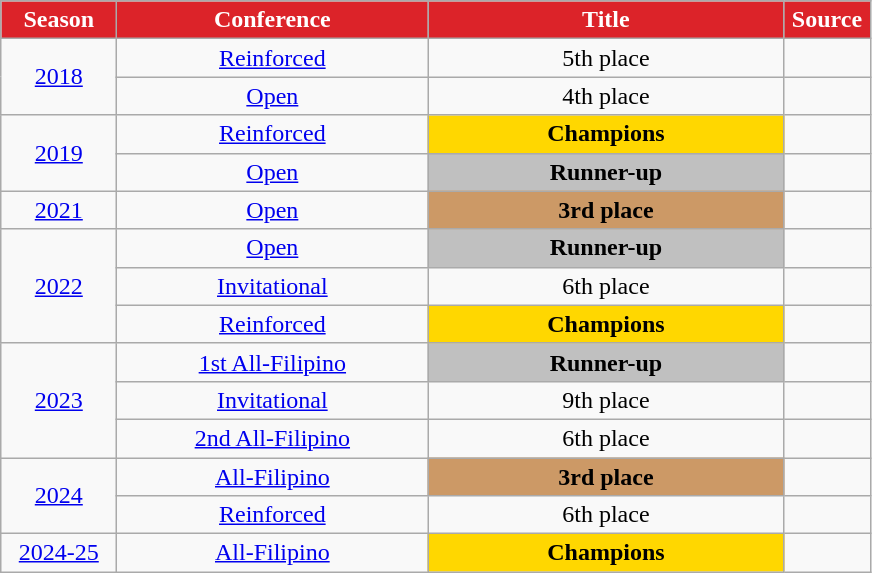<table class="wikitable">
<tr>
<th width=70px style="background:#DC2329; color:white; text-align: center">Season</th>
<th width=200px style="background:#DC2329; color:white">Conference</th>
<th width=230px style="background:#DC2329; color:white">Title</th>
<th width=50px style="background:#DC2329; color:white">Source</th>
</tr>
<tr style="text-align:center;">
<td rowspan=2><a href='#'>2018</a></td>
<td><a href='#'>Reinforced</a></td>
<td>5th place</td>
<td></td>
</tr>
<tr style="text-align:center;">
<td><a href='#'>Open</a></td>
<td>4th place</td>
<td></td>
</tr>
<tr style="text-align:center;">
<td rowspan=2><a href='#'>2019</a></td>
<td><a href='#'>Reinforced</a></td>
<td style="background:gold;"><strong>Champions</strong></td>
<td></td>
</tr>
<tr style="text-align:center;">
<td><a href='#'>Open</a></td>
<td style="background:silver;"><strong>Runner-up</strong></td>
<td></td>
</tr>
<tr align=center>
<td rowspan=1><a href='#'>2021</a></td>
<td><a href='#'>Open</a></td>
<td style="background:#CC9966;"><strong>3rd place</strong></td>
<td></td>
</tr>
<tr align=center>
<td rowspan=3><a href='#'>2022</a></td>
<td><a href='#'>Open</a></td>
<td style="background:silver;"><strong>Runner-up</strong></td>
<td></td>
</tr>
<tr align=center>
<td><a href='#'>Invitational</a></td>
<td>6th place</td>
<td></td>
</tr>
<tr align=center>
<td><a href='#'>Reinforced</a></td>
<td style="background:gold;"><strong>Champions</strong></td>
<td></td>
</tr>
<tr align=center>
<td rowspan=3><a href='#'>2023</a></td>
<td><a href='#'>1st All-Filipino</a></td>
<td style="background:silver;"><strong>Runner-up</strong></td>
<td></td>
</tr>
<tr align=center>
<td><a href='#'>Invitational</a></td>
<td>9th place</td>
<td></td>
</tr>
<tr align=center>
<td><a href='#'>2nd All-Filipino</a></td>
<td>6th place</td>
<td></td>
</tr>
<tr align=center>
<td rowspan=2><a href='#'>2024</a></td>
<td><a href='#'>All-Filipino</a></td>
<td style="background:#CC9966;"><strong>3rd place</strong></td>
<td></td>
</tr>
<tr align=center>
<td><a href='#'>Reinforced</a></td>
<td>6th place</td>
<td></td>
</tr>
<tr align=center>
<td rowspan=3><a href='#'>2024-25</a></td>
<td><a href='#'>All-Filipino</a></td>
<td style="background:gold;"><strong>Champions</strong></td>
<td></td>
</tr>
</table>
